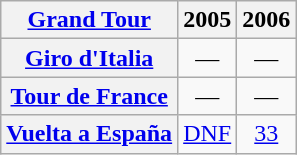<table class="wikitable plainrowheaders">
<tr>
<th scope="col"><a href='#'>Grand Tour</a></th>
<th scope="col">2005</th>
<th scope="col">2006</th>
</tr>
<tr style="text-align:center;">
<th scope="row"> <a href='#'>Giro d'Italia</a></th>
<td>—</td>
<td>—</td>
</tr>
<tr style="text-align:center;">
<th scope="row"> <a href='#'>Tour de France</a></th>
<td>—</td>
<td>—</td>
</tr>
<tr style="text-align:center;">
<th scope="row"> <a href='#'>Vuelta a España</a></th>
<td style="text-align:center;"><a href='#'>DNF</a></td>
<td style="text-align:center;"><a href='#'>33</a></td>
</tr>
</table>
